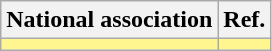<table class="wikitable">
<tr>
<th>National association</th>
<th>Ref.</th>
</tr>
<tr bgcolor="#FFF68F">
<td><strong></strong></td>
<td></td>
</tr>
</table>
